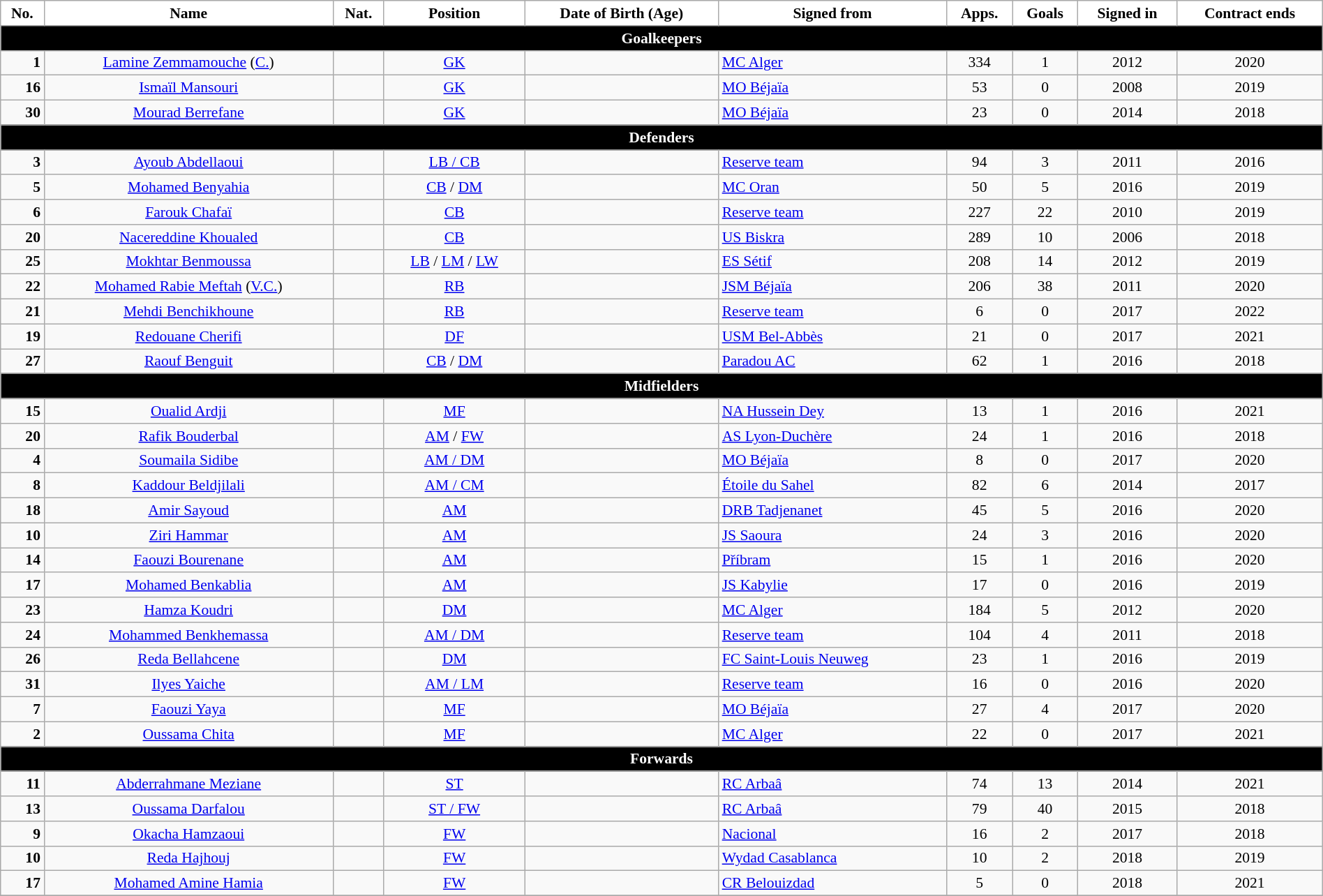<table class="wikitable" style="text-align:center; font-size:90%; width:100%">
<tr>
<th style="background:white; color:black; text-align:center;">No.</th>
<th style="background:white; color:black; text-align:center;">Name</th>
<th style="background:white; color:black; text-align:center;">Nat.</th>
<th style="background:white; color:black; text-align:center;">Position</th>
<th style="background:white; color:black; text-align:center;">Date of Birth (Age)</th>
<th style="background:white; color:black; text-align:center;">Signed from</th>
<th style="background:white; color:black; text-align:center;">Apps.</th>
<th style="background:white; color:black; text-align:center;">Goals</th>
<th style="background:white; color:black; text-align:center;">Signed in</th>
<th style="background:white; color:black; text-align:center;">Contract ends</th>
</tr>
<tr>
<th colspan="12" style="background:#000000; color:white; text-align:center">Goalkeepers</th>
</tr>
<tr>
<td style="text-align:right"><strong>1</strong></td>
<td><a href='#'>Lamine Zemmamouche</a> (<a href='#'>C.</a>)</td>
<td></td>
<td><a href='#'>GK</a></td>
<td></td>
<td style="text-align:left"> <a href='#'>MC Alger</a></td>
<td>334</td>
<td>1</td>
<td>2012</td>
<td>2020</td>
</tr>
<tr>
<td style="text-align:right"><strong>16</strong></td>
<td><a href='#'>Ismaïl Mansouri</a></td>
<td></td>
<td><a href='#'>GK</a></td>
<td></td>
<td style="text-align:left"> <a href='#'>MO Béjaïa</a></td>
<td>53</td>
<td>0</td>
<td>2008</td>
<td>2019</td>
</tr>
<tr>
<td style="text-align:right"><strong>30</strong></td>
<td><a href='#'>Mourad Berrefane</a></td>
<td></td>
<td><a href='#'>GK</a></td>
<td></td>
<td style="text-align:left"> <a href='#'>MO Béjaïa</a></td>
<td>23</td>
<td>0</td>
<td>2014</td>
<td>2018</td>
</tr>
<tr>
<th colspan="12" style="background:#000000; color:white; text-align:center">Defenders</th>
</tr>
<tr>
<td style="text-align:right"><strong>3</strong></td>
<td><a href='#'>Ayoub Abdellaoui</a></td>
<td></td>
<td><a href='#'>LB / CB</a></td>
<td></td>
<td style="text-align:left"> <a href='#'>Reserve team</a></td>
<td>94</td>
<td>3</td>
<td>2011</td>
<td>2016</td>
</tr>
<tr>
<td style="text-align:right"><strong>5</strong></td>
<td><a href='#'>Mohamed Benyahia</a></td>
<td></td>
<td><a href='#'>CB</a> / <a href='#'>DM</a></td>
<td></td>
<td style="text-align:left"> <a href='#'>MC Oran</a></td>
<td>50</td>
<td>5</td>
<td>2016</td>
<td>2019</td>
</tr>
<tr>
<td style="text-align:right"><strong>6</strong></td>
<td><a href='#'>Farouk Chafaï</a></td>
<td></td>
<td><a href='#'>CB</a></td>
<td></td>
<td style="text-align:left"> <a href='#'>Reserve team</a></td>
<td>227</td>
<td>22</td>
<td>2010</td>
<td>2019</td>
</tr>
<tr>
<td style="text-align:right"><strong>20</strong></td>
<td><a href='#'>Nacereddine Khoualed</a></td>
<td></td>
<td><a href='#'>CB</a></td>
<td></td>
<td style="text-align:left"> <a href='#'>US Biskra</a></td>
<td>289</td>
<td>10</td>
<td>2006</td>
<td>2018</td>
</tr>
<tr>
<td style="text-align:right"><strong>25</strong></td>
<td><a href='#'>Mokhtar Benmoussa</a></td>
<td></td>
<td><a href='#'>LB</a> / <a href='#'>LM</a> / <a href='#'>LW</a></td>
<td></td>
<td style="text-align:left"> <a href='#'>ES Sétif</a></td>
<td>208</td>
<td>14</td>
<td>2012</td>
<td>2019</td>
</tr>
<tr>
<td style="text-align:right"><strong>22</strong></td>
<td><a href='#'>Mohamed Rabie Meftah</a> (<a href='#'>V.C.</a>)</td>
<td></td>
<td><a href='#'>RB</a></td>
<td></td>
<td style="text-align:left"> <a href='#'>JSM Béjaïa</a></td>
<td>206</td>
<td>38</td>
<td>2011</td>
<td>2020</td>
</tr>
<tr>
<td style="text-align:right"><strong>21</strong></td>
<td><a href='#'>Mehdi Benchikhoune</a></td>
<td></td>
<td><a href='#'>RB</a></td>
<td></td>
<td style="text-align:left"> <a href='#'>Reserve team</a></td>
<td>6</td>
<td>0</td>
<td>2017</td>
<td>2022</td>
</tr>
<tr>
<td style="text-align:right"><strong>19</strong></td>
<td><a href='#'>Redouane Cherifi</a></td>
<td></td>
<td><a href='#'>DF</a></td>
<td></td>
<td style="text-align:left"> <a href='#'>USM Bel-Abbès</a></td>
<td>21</td>
<td>0</td>
<td>2017</td>
<td>2021</td>
</tr>
<tr>
<td style="text-align:right"><strong>27</strong></td>
<td><a href='#'>Raouf Benguit</a></td>
<td></td>
<td><a href='#'>CB</a> / <a href='#'>DM</a></td>
<td></td>
<td style="text-align:left"> <a href='#'>Paradou AC</a></td>
<td>62</td>
<td>1</td>
<td>2016</td>
<td>2018</td>
</tr>
<tr>
<th colspan="12" style="background:#000000; color:white; text-align:center">Midfielders</th>
</tr>
<tr>
<td style="text-align:right"><strong>15</strong></td>
<td><a href='#'>Oualid Ardji</a></td>
<td></td>
<td><a href='#'>MF</a></td>
<td></td>
<td style="text-align:left"> <a href='#'>NA Hussein Dey</a></td>
<td>13</td>
<td>1</td>
<td>2016</td>
<td>2021</td>
</tr>
<tr>
<td style="text-align:right"><strong>20</strong></td>
<td><a href='#'>Rafik Bouderbal</a></td>
<td></td>
<td><a href='#'>AM</a> / <a href='#'>FW</a></td>
<td></td>
<td style="text-align:left"> <a href='#'>AS Lyon-Duchère</a></td>
<td>24</td>
<td>1</td>
<td>2016</td>
<td>2018</td>
</tr>
<tr>
<td style="text-align:right"><strong>4</strong></td>
<td><a href='#'>Soumaila Sidibe</a></td>
<td></td>
<td><a href='#'>AM / DM</a></td>
<td></td>
<td style="text-align:left"> <a href='#'>MO Béjaïa</a></td>
<td>8</td>
<td>0</td>
<td>2017</td>
<td>2020</td>
</tr>
<tr>
<td style="text-align:right"><strong>8</strong></td>
<td><a href='#'>Kaddour Beldjilali</a></td>
<td></td>
<td><a href='#'>AM / CM</a></td>
<td></td>
<td style="text-align:left"> <a href='#'>Étoile du Sahel</a></td>
<td>82</td>
<td>6</td>
<td>2014</td>
<td>2017</td>
</tr>
<tr>
<td style="text-align:right"><strong>18</strong></td>
<td><a href='#'>Amir Sayoud</a></td>
<td></td>
<td><a href='#'>AM</a></td>
<td></td>
<td style="text-align:left"> <a href='#'>DRB Tadjenanet</a></td>
<td>45</td>
<td>5</td>
<td>2016</td>
<td>2020</td>
</tr>
<tr>
<td style="text-align:right"><strong>10</strong></td>
<td><a href='#'>Ziri Hammar</a></td>
<td></td>
<td><a href='#'>AM</a></td>
<td></td>
<td style="text-align:left"> <a href='#'>JS Saoura</a></td>
<td>24</td>
<td>3</td>
<td>2016</td>
<td>2020</td>
</tr>
<tr>
<td style="text-align:right"><strong>14</strong></td>
<td><a href='#'>Faouzi Bourenane</a></td>
<td></td>
<td><a href='#'>AM</a></td>
<td></td>
<td style="text-align:left"> <a href='#'>Příbram</a></td>
<td>15</td>
<td>1</td>
<td>2016</td>
<td>2020</td>
</tr>
<tr>
<td style="text-align:right"><strong>17</strong></td>
<td><a href='#'>Mohamed Benkablia</a></td>
<td></td>
<td><a href='#'>AM</a></td>
<td></td>
<td style="text-align:left"> <a href='#'>JS Kabylie</a></td>
<td>17</td>
<td>0</td>
<td>2016</td>
<td>2019</td>
</tr>
<tr>
<td style="text-align:right"><strong>23</strong></td>
<td><a href='#'>Hamza Koudri</a></td>
<td></td>
<td><a href='#'>DM</a></td>
<td></td>
<td style="text-align:left"> <a href='#'>MC Alger</a></td>
<td>184</td>
<td>5</td>
<td>2012</td>
<td>2020</td>
</tr>
<tr>
<td style="text-align:right"><strong>24</strong></td>
<td><a href='#'>Mohammed Benkhemassa</a></td>
<td></td>
<td><a href='#'>AM / DM</a></td>
<td></td>
<td style="text-align:left"> <a href='#'>Reserve team</a></td>
<td>104</td>
<td>4</td>
<td>2011</td>
<td>2018</td>
</tr>
<tr>
<td style="text-align:right"><strong>26</strong></td>
<td><a href='#'>Reda Bellahcene</a></td>
<td></td>
<td><a href='#'>DM</a></td>
<td></td>
<td style="text-align:left"> <a href='#'>FC Saint-Louis Neuweg</a></td>
<td>23</td>
<td>1</td>
<td>2016</td>
<td>2019</td>
</tr>
<tr>
<td style="text-align:right"><strong>31</strong></td>
<td><a href='#'>Ilyes Yaiche</a></td>
<td></td>
<td><a href='#'>AM / LM</a></td>
<td></td>
<td style="text-align:left"> <a href='#'>Reserve team</a></td>
<td>16</td>
<td>0</td>
<td>2016</td>
<td>2020</td>
</tr>
<tr>
<td style="text-align:right"><strong>7</strong></td>
<td><a href='#'>Faouzi Yaya</a></td>
<td></td>
<td><a href='#'>MF</a></td>
<td></td>
<td style="text-align:left"> <a href='#'>MO Béjaïa</a></td>
<td>27</td>
<td>4</td>
<td>2017</td>
<td>2020</td>
</tr>
<tr>
<td style="text-align:right"><strong>2</strong></td>
<td><a href='#'>Oussama Chita</a></td>
<td></td>
<td><a href='#'>MF</a></td>
<td></td>
<td style="text-align:left"> <a href='#'>MC Alger</a></td>
<td>22</td>
<td>0</td>
<td>2017</td>
<td>2021</td>
</tr>
<tr>
<th colspan="12" style="background:#000000; color:white; text-align:center">Forwards</th>
</tr>
<tr>
<td style="text-align:right"><strong>11</strong></td>
<td><a href='#'>Abderrahmane Meziane</a></td>
<td></td>
<td><a href='#'>ST</a></td>
<td></td>
<td style="text-align:left"> <a href='#'>RC Arbaâ</a></td>
<td>74</td>
<td>13</td>
<td>2014</td>
<td>2021</td>
</tr>
<tr>
<td style="text-align:right"><strong>13</strong></td>
<td><a href='#'>Oussama Darfalou</a></td>
<td></td>
<td><a href='#'>ST / FW</a></td>
<td></td>
<td style="text-align:left"> <a href='#'>RC Arbaâ</a></td>
<td>79</td>
<td>40</td>
<td>2015</td>
<td>2018</td>
</tr>
<tr>
<td style="text-align:right"><strong>9</strong></td>
<td><a href='#'>Okacha Hamzaoui</a></td>
<td></td>
<td><a href='#'>FW</a></td>
<td></td>
<td style="text-align:left"> <a href='#'>Nacional</a></td>
<td>16</td>
<td>2</td>
<td>2017</td>
<td>2018</td>
</tr>
<tr>
<td style="text-align:right"><strong>10</strong></td>
<td><a href='#'>Reda Hajhouj</a></td>
<td></td>
<td><a href='#'>FW</a></td>
<td></td>
<td style="text-align:left"> <a href='#'>Wydad Casablanca</a></td>
<td>10</td>
<td>2</td>
<td>2018</td>
<td>2019</td>
</tr>
<tr>
<td style="text-align:right"><strong>17</strong></td>
<td><a href='#'>Mohamed Amine Hamia</a></td>
<td></td>
<td><a href='#'>FW</a></td>
<td></td>
<td style="text-align:left"> <a href='#'>CR Belouizdad</a></td>
<td>5</td>
<td>0</td>
<td>2018</td>
<td>2021</td>
</tr>
<tr>
</tr>
</table>
